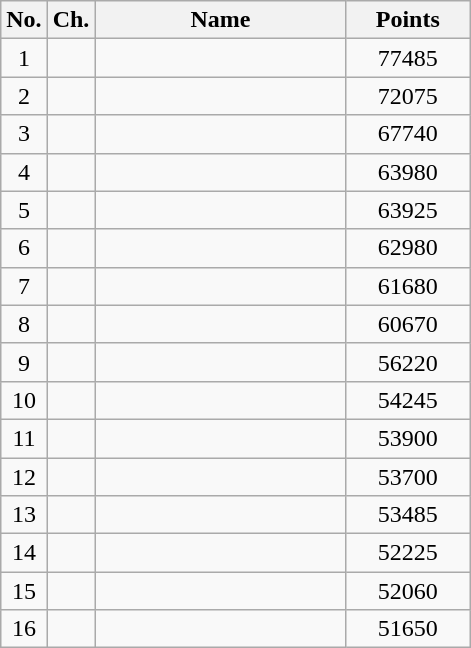<table class="wikitable" style="text-align: center;">
<tr>
<th>No.</th>
<th>Ch.</th>
<th align="left"; width=160>Name</th>
<th width=75>Points</th>
</tr>
<tr>
<td>1</td>
<td></td>
<td style="text-align:left;"></td>
<td>77485</td>
</tr>
<tr>
<td>2</td>
<td></td>
<td style="text-align:left;"></td>
<td>72075</td>
</tr>
<tr>
<td>3</td>
<td></td>
<td style="text-align:left;"></td>
<td>67740</td>
</tr>
<tr>
<td>4</td>
<td></td>
<td style="text-align:left;"></td>
<td>63980</td>
</tr>
<tr>
<td>5</td>
<td></td>
<td style="text-align:left;"></td>
<td>63925</td>
</tr>
<tr>
<td>6</td>
<td></td>
<td style="text-align:left;"></td>
<td>62980</td>
</tr>
<tr>
<td>7</td>
<td></td>
<td style="text-align:left;"></td>
<td>61680</td>
</tr>
<tr>
<td>8</td>
<td></td>
<td style="text-align:left;"></td>
<td>60670</td>
</tr>
<tr>
<td>9</td>
<td></td>
<td style="text-align:left;"></td>
<td>56220</td>
</tr>
<tr>
<td>10</td>
<td></td>
<td style="text-align:left;"></td>
<td>54245</td>
</tr>
<tr>
<td>11</td>
<td></td>
<td style="text-align:left;"></td>
<td>53900</td>
</tr>
<tr>
<td>12</td>
<td></td>
<td style="text-align:left;"></td>
<td>53700</td>
</tr>
<tr>
<td>13</td>
<td></td>
<td style="text-align:left;"></td>
<td>53485</td>
</tr>
<tr>
<td>14</td>
<td></td>
<td style="text-align:left;"></td>
<td>52225</td>
</tr>
<tr>
<td>15</td>
<td></td>
<td style="text-align:left;"></td>
<td>52060</td>
</tr>
<tr>
<td>16</td>
<td></td>
<td style="text-align:left;"></td>
<td>51650</td>
</tr>
</table>
